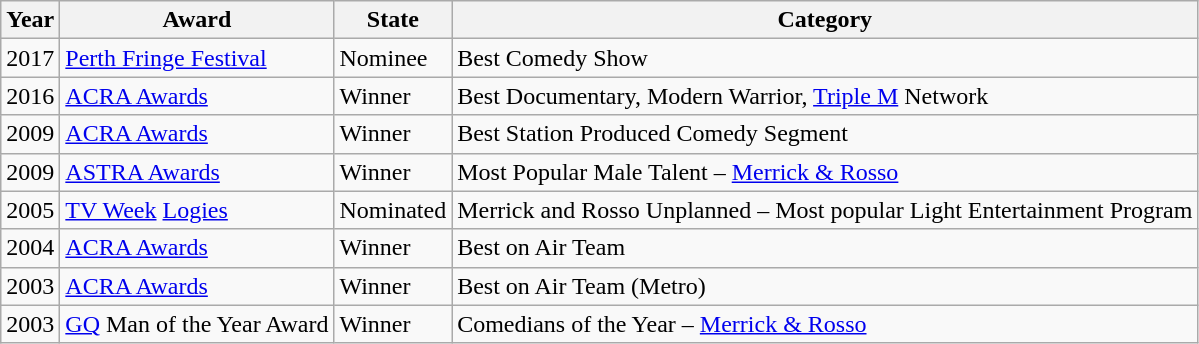<table class="wikitable">
<tr>
<th>Year</th>
<th>Award</th>
<th>State</th>
<th>Category</th>
</tr>
<tr>
<td>2017</td>
<td><a href='#'>Perth Fringe Festival</a></td>
<td>Nominee</td>
<td>Best Comedy Show</td>
</tr>
<tr>
<td>2016</td>
<td><a href='#'>ACRA Awards</a></td>
<td>Winner</td>
<td>Best Documentary, Modern Warrior, <a href='#'>Triple M</a> Network</td>
</tr>
<tr>
<td>2009</td>
<td><a href='#'>ACRA Awards</a></td>
<td>Winner</td>
<td>Best Station Produced Comedy Segment</td>
</tr>
<tr>
<td>2009</td>
<td><a href='#'>ASTRA Awards</a></td>
<td>Winner</td>
<td>Most Popular Male Talent – <a href='#'>Merrick & Rosso</a></td>
</tr>
<tr>
<td>2005</td>
<td><a href='#'>TV Week</a> <a href='#'>Logies</a></td>
<td>Nominated</td>
<td>Merrick and Rosso Unplanned – Most popular Light Entertainment Program</td>
</tr>
<tr>
<td>2004</td>
<td><a href='#'>ACRA Awards</a></td>
<td>Winner</td>
<td>Best on Air Team</td>
</tr>
<tr>
<td>2003</td>
<td><a href='#'>ACRA Awards</a></td>
<td>Winner</td>
<td>Best on Air Team (Metro)</td>
</tr>
<tr>
<td>2003</td>
<td><a href='#'>GQ</a> Man of the Year Award</td>
<td>Winner</td>
<td>Comedians of the Year – <a href='#'>Merrick & Rosso</a></td>
</tr>
</table>
